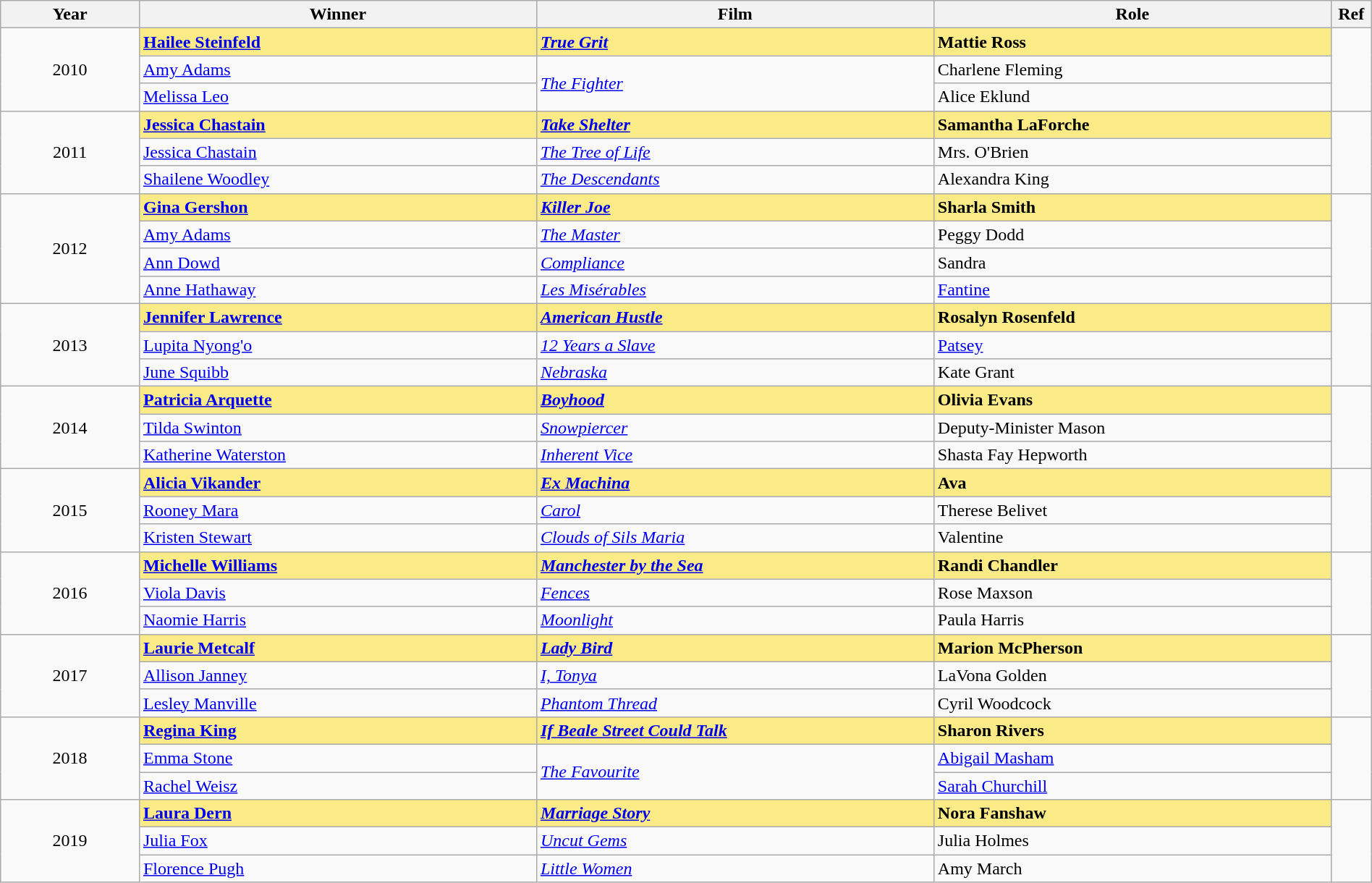<table class="wikitable" width="100%" cellpadding="5">
<tr>
<th width="100"><strong>Year</strong></th>
<th width="300"><strong>Winner</strong></th>
<th width="300"><strong>Film</strong></th>
<th width="300"><strong>Role</strong></th>
<th width="15"><strong>Ref</strong></th>
</tr>
<tr>
<td rowspan="3" style="text-align:center;">2010</td>
<td style="background:#FAEB86;"><strong><a href='#'>Hailee Steinfeld</a></strong></td>
<td style="background:#FAEB86;"><strong><em><a href='#'>True Grit</a></em></strong></td>
<td style="background:#FAEB86;"><strong>Mattie Ross</strong></td>
<td rowspan=3></td>
</tr>
<tr>
<td><a href='#'>Amy Adams</a></td>
<td rowspan=2><em><a href='#'>The Fighter</a></em></td>
<td>Charlene Fleming</td>
</tr>
<tr>
<td><a href='#'>Melissa Leo</a></td>
<td>Alice Eklund</td>
</tr>
<tr>
<td rowspan="3" style="text-align:center;">2011</td>
<td style="background:#FAEB86;"><strong><a href='#'>Jessica Chastain</a></strong></td>
<td style="background:#FAEB86;"><strong><em><a href='#'>Take Shelter</a></em></strong></td>
<td style="background:#FAEB86;"><strong>Samantha LaForche</strong></td>
<td rowspan=3></td>
</tr>
<tr>
<td><a href='#'>Jessica Chastain</a></td>
<td><em><a href='#'>The Tree of Life</a></em></td>
<td>Mrs. O'Brien</td>
</tr>
<tr>
<td><a href='#'>Shailene Woodley</a></td>
<td><em><a href='#'>The Descendants</a></em></td>
<td>Alexandra King</td>
</tr>
<tr>
<td rowspan="4" style="text-align:center;">2012</td>
<td style="background:#FAEB86;"><strong><a href='#'>Gina Gershon</a></strong></td>
<td style="background:#FAEB86;"><strong><em><a href='#'>Killer Joe</a></em></strong></td>
<td style="background:#FAEB86;"><strong>Sharla Smith</strong></td>
<td rowspan=4></td>
</tr>
<tr>
<td><a href='#'>Amy Adams</a></td>
<td><em><a href='#'>The Master</a></em></td>
<td>Peggy Dodd</td>
</tr>
<tr>
<td><a href='#'>Ann Dowd</a></td>
<td><em><a href='#'>Compliance</a></em></td>
<td>Sandra</td>
</tr>
<tr>
<td><a href='#'>Anne Hathaway</a></td>
<td><em><a href='#'>Les Misérables</a></em></td>
<td><a href='#'>Fantine</a></td>
</tr>
<tr>
<td rowspan="3" style="text-align:center;">2013</td>
<td style="background:#FAEB86;"><strong><a href='#'>Jennifer Lawrence</a></strong></td>
<td style="background:#FAEB86;"><strong><em><a href='#'>American Hustle</a></em></strong></td>
<td style="background:#FAEB86;"><strong>Rosalyn Rosenfeld</strong></td>
<td rowspan=3></td>
</tr>
<tr>
<td><a href='#'>Lupita Nyong'o</a></td>
<td><em><a href='#'>12 Years a Slave</a></em></td>
<td><a href='#'>Patsey</a></td>
</tr>
<tr>
<td><a href='#'>June Squibb</a></td>
<td><em><a href='#'>Nebraska</a></em></td>
<td>Kate Grant</td>
</tr>
<tr>
<td rowspan="3" style="text-align:center;">2014</td>
<td style="background:#FAEB86;"><strong><a href='#'>Patricia Arquette</a></strong></td>
<td style="background:#FAEB86;"><strong><em><a href='#'>Boyhood</a></em></strong></td>
<td style="background:#FAEB86;"><strong>Olivia Evans</strong></td>
<td rowspan=3></td>
</tr>
<tr>
<td><a href='#'>Tilda Swinton</a></td>
<td><em><a href='#'>Snowpiercer</a></em></td>
<td>Deputy-Minister Mason</td>
</tr>
<tr>
<td><a href='#'>Katherine Waterston</a></td>
<td><em><a href='#'>Inherent Vice</a></em></td>
<td>Shasta Fay Hepworth</td>
</tr>
<tr>
<td rowspan="3" style="text-align:center;">2015</td>
<td style="background:#FAEB86;"><strong><a href='#'>Alicia Vikander</a></strong></td>
<td style="background:#FAEB86;"><strong><em><a href='#'>Ex Machina</a></em></strong></td>
<td style="background:#FAEB86;"><strong>Ava</strong></td>
<td rowspan=3></td>
</tr>
<tr>
<td><a href='#'>Rooney Mara</a></td>
<td><em><a href='#'>Carol</a></em></td>
<td>Therese Belivet</td>
</tr>
<tr>
<td><a href='#'>Kristen Stewart</a></td>
<td><em><a href='#'>Clouds of Sils Maria</a></em></td>
<td>Valentine</td>
</tr>
<tr>
<td rowspan="3" style="text-align:center;">2016</td>
<td style="background:#FAEB86;"><strong><a href='#'>Michelle Williams</a></strong></td>
<td style="background:#FAEB86;"><strong><em><a href='#'>Manchester by the Sea</a></em></strong></td>
<td style="background:#FAEB86;"><strong>Randi Chandler</strong></td>
<td rowspan=3></td>
</tr>
<tr>
<td><a href='#'>Viola Davis</a></td>
<td><em><a href='#'>Fences</a></em></td>
<td>Rose Maxson</td>
</tr>
<tr>
<td><a href='#'>Naomie Harris</a></td>
<td><em><a href='#'>Moonlight</a></em></td>
<td>Paula Harris</td>
</tr>
<tr>
<td rowspan="3" style="text-align:center;">2017</td>
<td style="background:#FAEB86;"><strong><a href='#'>Laurie Metcalf</a></strong></td>
<td style="background:#FAEB86;"><strong><em><a href='#'>Lady Bird</a></em></strong></td>
<td style="background:#FAEB86;"><strong>Marion McPherson</strong></td>
<td rowspan=3></td>
</tr>
<tr>
<td><a href='#'>Allison Janney</a></td>
<td><em><a href='#'>I, Tonya</a></em></td>
<td>LaVona Golden</td>
</tr>
<tr>
<td><a href='#'>Lesley Manville</a></td>
<td><em><a href='#'>Phantom Thread</a></em></td>
<td>Cyril Woodcock</td>
</tr>
<tr>
<td rowspan="3" style="text-align:center;">2018</td>
<td style="background:#FAEB86;"><strong><a href='#'>Regina King</a></strong></td>
<td style="background:#FAEB86;"><strong><em><a href='#'>If Beale Street Could Talk</a></em></strong></td>
<td style="background:#FAEB86;"><strong>Sharon Rivers</strong></td>
<td rowspan=3></td>
</tr>
<tr>
<td><a href='#'>Emma Stone</a></td>
<td rowspan=2><em><a href='#'>The Favourite</a></em></td>
<td><a href='#'>Abigail Masham</a></td>
</tr>
<tr>
<td><a href='#'>Rachel Weisz</a></td>
<td><a href='#'>Sarah Churchill</a></td>
</tr>
<tr>
<td rowspan="3" style="text-align:center;">2019</td>
<td style="background:#FAEB86;"><strong><a href='#'>Laura Dern</a></strong></td>
<td style="background:#FAEB86;"><strong><em><a href='#'>Marriage Story</a></em></strong></td>
<td style="background:#FAEB86;"><strong>Nora Fanshaw</strong></td>
<td rowspan=3></td>
</tr>
<tr>
<td><a href='#'>Julia Fox</a></td>
<td><em><a href='#'>Uncut Gems</a></em></td>
<td>Julia Holmes</td>
</tr>
<tr>
<td><a href='#'>Florence Pugh</a></td>
<td><em><a href='#'>Little Women</a></em></td>
<td>Amy March</td>
</tr>
</table>
